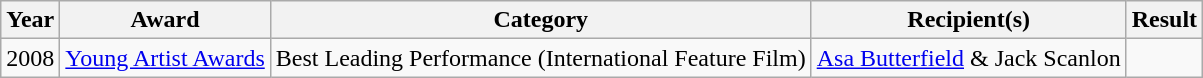<table class="wikitable sortable">
<tr>
<th>Year</th>
<th>Award</th>
<th>Category</th>
<th>Recipient(s)</th>
<th>Result</th>
</tr>
<tr>
<td>2008</td>
<td><a href='#'>Young Artist Awards</a></td>
<td>Best Leading Performance (International Feature Film)</td>
<td><a href='#'>Asa Butterfield</a> & Jack Scanlon</td>
<td></td>
</tr>
</table>
